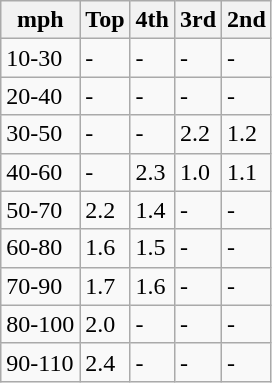<table class="wikitable">
<tr>
<th>mph</th>
<th>Top</th>
<th>4th</th>
<th>3rd</th>
<th>2nd</th>
</tr>
<tr valign="top">
<td>10-30</td>
<td>-</td>
<td>-</td>
<td>-</td>
<td>-</td>
</tr>
<tr>
<td>20-40</td>
<td>-</td>
<td>-</td>
<td>-</td>
<td>-</td>
</tr>
<tr>
<td>30-50</td>
<td>-</td>
<td>-</td>
<td>2.2</td>
<td>1.2</td>
</tr>
<tr>
<td>40-60</td>
<td>-</td>
<td>2.3</td>
<td>1.0</td>
<td>1.1</td>
</tr>
<tr>
<td>50-70</td>
<td>2.2</td>
<td>1.4</td>
<td>-</td>
<td>-</td>
</tr>
<tr>
<td>60-80</td>
<td>1.6</td>
<td>1.5</td>
<td>-</td>
<td>-</td>
</tr>
<tr>
<td>70-90</td>
<td>1.7</td>
<td>1.6</td>
<td>-</td>
<td>-</td>
</tr>
<tr>
<td>80-100</td>
<td>2.0</td>
<td>-</td>
<td>-</td>
<td>-</td>
</tr>
<tr>
<td>90-110</td>
<td>2.4</td>
<td>-</td>
<td>-</td>
<td>-</td>
</tr>
</table>
